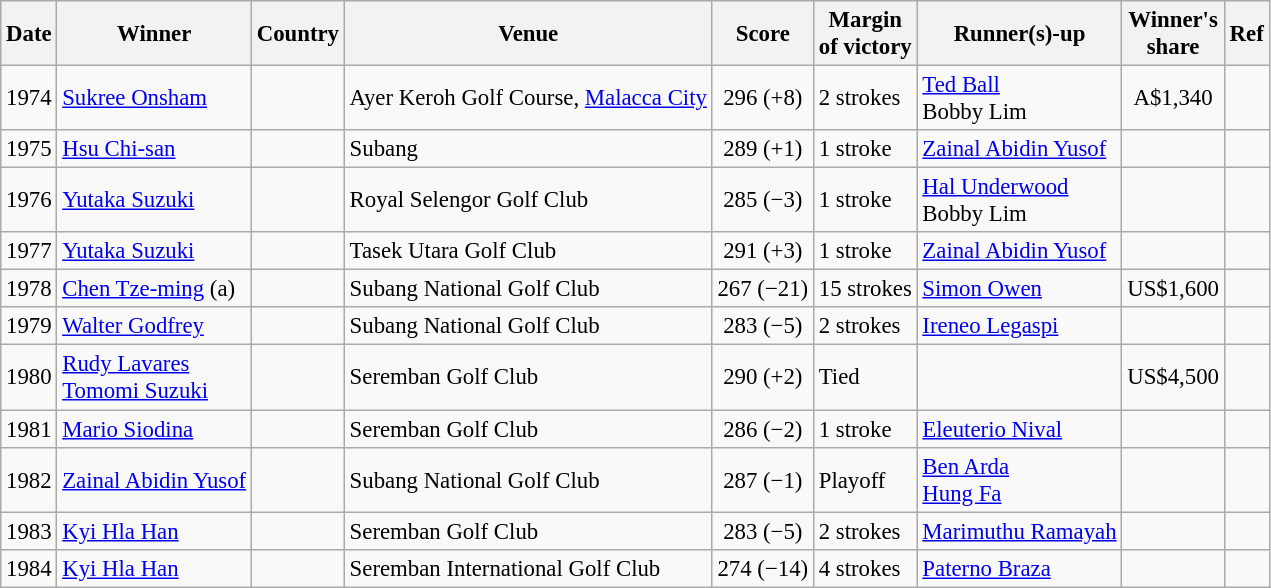<table class="wikitable" style="font-size:95%">
<tr>
<th>Date</th>
<th>Winner</th>
<th>Country</th>
<th>Venue</th>
<th>Score</th>
<th>Margin<br>of victory</th>
<th>Runner(s)-up</th>
<th>Winner's<br>share</th>
<th>Ref</th>
</tr>
<tr>
<td>1974</td>
<td><a href='#'>Sukree Onsham</a></td>
<td></td>
<td>Ayer Keroh Golf Course, <a href='#'>Malacca City</a></td>
<td align=center>296 (+8)</td>
<td>2 strokes</td>
<td> <a href='#'>Ted Ball</a><br> Bobby Lim</td>
<td align=center>A$1,340</td>
<td></td>
</tr>
<tr>
<td>1975</td>
<td><a href='#'>Hsu Chi-san</a></td>
<td></td>
<td>Subang</td>
<td align=center>289 (+1)</td>
<td>1 stroke</td>
<td> <a href='#'>Zainal Abidin Yusof</a></td>
<td align=center></td>
<td></td>
</tr>
<tr>
<td>1976</td>
<td><a href='#'>Yutaka Suzuki</a></td>
<td></td>
<td>Royal Selengor Golf Club</td>
<td align=center>285 (−3)</td>
<td>1 stroke</td>
<td> <a href='#'>Hal Underwood</a><br> Bobby Lim</td>
<td align=center></td>
<td><br></td>
</tr>
<tr>
<td>1977</td>
<td><a href='#'>Yutaka Suzuki</a></td>
<td></td>
<td>Tasek Utara Golf Club</td>
<td align=center>291 (+3)</td>
<td>1 stroke</td>
<td> <a href='#'>Zainal Abidin Yusof</a></td>
<td align=center></td>
<td></td>
</tr>
<tr>
<td>1978</td>
<td><a href='#'>Chen Tze-ming</a> (a)</td>
<td></td>
<td>Subang National Golf Club</td>
<td align=center>267 (−21)</td>
<td>15 strokes</td>
<td> <a href='#'>Simon Owen</a></td>
<td align=center>US$1,600</td>
<td></td>
</tr>
<tr>
<td>1979</td>
<td><a href='#'>Walter Godfrey</a></td>
<td></td>
<td>Subang National Golf Club</td>
<td align=center>283 (−5)</td>
<td>2 strokes</td>
<td> <a href='#'>Ireneo Legaspi</a></td>
<td align=center></td>
<td></td>
</tr>
<tr>
<td>1980</td>
<td><a href='#'>Rudy Lavares</a><br><a href='#'>Tomomi Suzuki</a></td>
<td><br></td>
<td>Seremban Golf Club</td>
<td align=center>290 (+2)</td>
<td>Tied</td>
<td></td>
<td align=center>US$4,500</td>
<td></td>
</tr>
<tr>
<td>1981</td>
<td><a href='#'>Mario Siodina</a></td>
<td></td>
<td>Seremban Golf Club</td>
<td align=center>286 (−2)</td>
<td>1 stroke</td>
<td> <a href='#'>Eleuterio Nival</a></td>
<td align=center></td>
<td></td>
</tr>
<tr>
<td>1982</td>
<td><a href='#'>Zainal Abidin Yusof</a></td>
<td></td>
<td>Subang National Golf Club</td>
<td align=center>287 (−1)</td>
<td>Playoff</td>
<td> <a href='#'>Ben Arda</a><br> <a href='#'>Hung Fa</a></td>
<td align=center></td>
<td></td>
</tr>
<tr>
<td>1983</td>
<td><a href='#'>Kyi Hla Han</a></td>
<td></td>
<td>Seremban Golf Club</td>
<td align=center>283 (−5)</td>
<td>2 strokes</td>
<td> <a href='#'>Marimuthu Ramayah</a></td>
<td align=center></td>
<td></td>
</tr>
<tr>
<td>1984</td>
<td><a href='#'>Kyi Hla Han</a></td>
<td></td>
<td>Seremban International Golf Club</td>
<td align=center>274 (−14)</td>
<td>4 strokes</td>
<td> <a href='#'>Paterno Braza</a></td>
<td align=center></td>
<td></td>
</tr>
</table>
